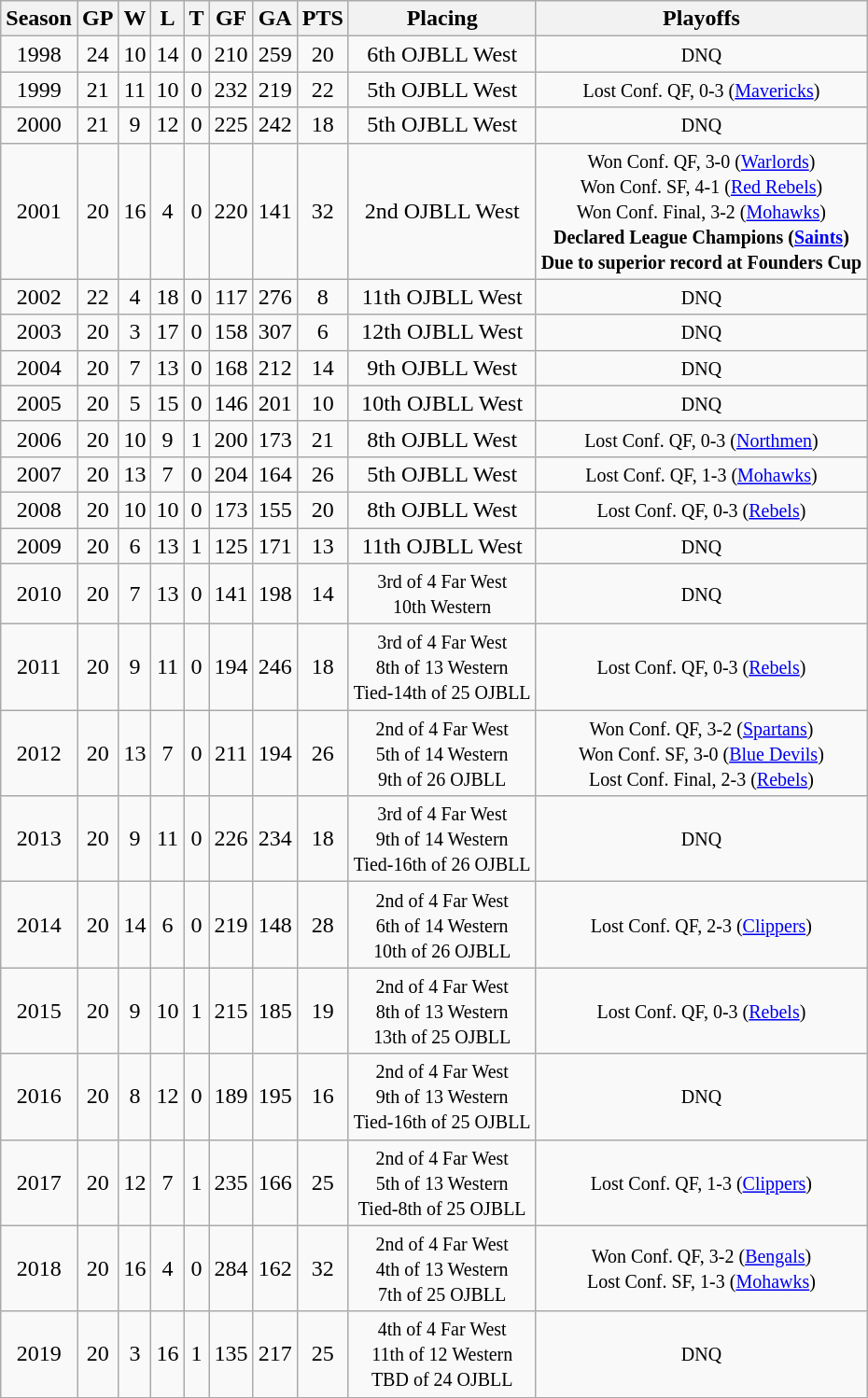<table class="wikitable" style="text-align:center">
<tr>
<th>Season</th>
<th>GP</th>
<th>W</th>
<th>L</th>
<th>T</th>
<th>GF</th>
<th>GA</th>
<th>PTS</th>
<th>Placing</th>
<th>Playoffs</th>
</tr>
<tr>
<td>1998</td>
<td>24</td>
<td>10</td>
<td>14</td>
<td>0</td>
<td>210</td>
<td>259</td>
<td>20</td>
<td>6th OJBLL West</td>
<td><small>DNQ</small></td>
</tr>
<tr>
<td>1999</td>
<td>21</td>
<td>11</td>
<td>10</td>
<td>0</td>
<td>232</td>
<td>219</td>
<td>22</td>
<td>5th OJBLL West</td>
<td><small>Lost Conf. QF, 0-3 (<a href='#'>Mavericks</a>)</small></td>
</tr>
<tr>
<td>2000</td>
<td>21</td>
<td>9</td>
<td>12</td>
<td>0</td>
<td>225</td>
<td>242</td>
<td>18</td>
<td>5th OJBLL West</td>
<td><small>DNQ</small></td>
</tr>
<tr>
<td>2001</td>
<td>20</td>
<td>16</td>
<td>4</td>
<td>0</td>
<td>220</td>
<td>141</td>
<td>32</td>
<td>2nd OJBLL West</td>
<td><small>Won Conf. QF, 3-0 (<a href='#'>Warlords</a>)<br>Won Conf. SF, 4-1 (<a href='#'>Red Rebels</a>)<br>Won Conf. Final, 3-2 (<a href='#'>Mohawks</a>)<br><strong>Declared League Champions (<a href='#'>Saints</a>)<br>Due to superior record at Founders Cup</strong></small></td>
</tr>
<tr>
<td>2002</td>
<td>22</td>
<td>4</td>
<td>18</td>
<td>0</td>
<td>117</td>
<td>276</td>
<td>8</td>
<td>11th OJBLL West</td>
<td><small>DNQ</small></td>
</tr>
<tr>
<td>2003</td>
<td>20</td>
<td>3</td>
<td>17</td>
<td>0</td>
<td>158</td>
<td>307</td>
<td>6</td>
<td>12th OJBLL West</td>
<td><small>DNQ</small></td>
</tr>
<tr>
<td>2004</td>
<td>20</td>
<td>7</td>
<td>13</td>
<td>0</td>
<td>168</td>
<td>212</td>
<td>14</td>
<td>9th OJBLL West</td>
<td><small>DNQ</small></td>
</tr>
<tr>
<td>2005</td>
<td>20</td>
<td>5</td>
<td>15</td>
<td>0</td>
<td>146</td>
<td>201</td>
<td>10</td>
<td>10th OJBLL West</td>
<td><small>DNQ</small></td>
</tr>
<tr>
<td>2006</td>
<td>20</td>
<td>10</td>
<td>9</td>
<td>1</td>
<td>200</td>
<td>173</td>
<td>21</td>
<td>8th OJBLL West</td>
<td><small>Lost Conf. QF, 0-3 (<a href='#'>Northmen</a>)</small></td>
</tr>
<tr>
<td>2007</td>
<td>20</td>
<td>13</td>
<td>7</td>
<td>0</td>
<td>204</td>
<td>164</td>
<td>26</td>
<td>5th OJBLL West</td>
<td><small>Lost Conf. QF, 1-3 (<a href='#'>Mohawks</a>)</small></td>
</tr>
<tr>
<td>2008</td>
<td>20</td>
<td>10</td>
<td>10</td>
<td>0</td>
<td>173</td>
<td>155</td>
<td>20</td>
<td>8th OJBLL West</td>
<td><small>Lost Conf. QF, 0-3 (<a href='#'>Rebels</a>)</small></td>
</tr>
<tr>
<td>2009</td>
<td>20</td>
<td>6</td>
<td>13</td>
<td>1</td>
<td>125</td>
<td>171</td>
<td>13</td>
<td>11th OJBLL West</td>
<td><small>DNQ</small></td>
</tr>
<tr>
<td>2010</td>
<td>20</td>
<td>7</td>
<td>13</td>
<td>0</td>
<td>141</td>
<td>198</td>
<td>14</td>
<td><small>3rd of 4 Far West<br>10th Western</small></td>
<td><small>DNQ</small></td>
</tr>
<tr>
<td>2011</td>
<td>20</td>
<td>9</td>
<td>11</td>
<td>0</td>
<td>194</td>
<td>246</td>
<td>18</td>
<td><small>3rd of 4 Far West<br>8th of 13 Western<br>Tied-14th of 25 OJBLL</small></td>
<td><small>Lost Conf. QF, 0-3 (<a href='#'>Rebels</a>)</small></td>
</tr>
<tr>
<td>2012</td>
<td>20</td>
<td>13</td>
<td>7</td>
<td>0</td>
<td>211</td>
<td>194</td>
<td>26</td>
<td><small>2nd of 4 Far West<br>5th of 14 Western<br>9th of 26 OJBLL</small></td>
<td><small>Won Conf. QF, 3-2 (<a href='#'>Spartans</a>)<br>Won Conf. SF, 3-0 (<a href='#'>Blue Devils</a>)<br>Lost Conf. Final, 2-3 (<a href='#'>Rebels</a>)</small></td>
</tr>
<tr>
<td>2013</td>
<td>20</td>
<td>9</td>
<td>11</td>
<td>0</td>
<td>226</td>
<td>234</td>
<td>18</td>
<td><small>3rd of 4 Far West<br>9th of 14 Western<br>Tied-16th of 26 OJBLL</small></td>
<td><small>DNQ</small></td>
</tr>
<tr>
<td>2014</td>
<td>20</td>
<td>14</td>
<td>6</td>
<td>0</td>
<td>219</td>
<td>148</td>
<td>28</td>
<td><small>2nd of 4 Far West<br>6th of 14 Western<br>10th of 26 OJBLL</small></td>
<td><small>Lost Conf. QF, 2-3 (<a href='#'>Clippers</a>)</small></td>
</tr>
<tr>
<td>2015</td>
<td>20</td>
<td>9</td>
<td>10</td>
<td>1</td>
<td>215</td>
<td>185</td>
<td>19</td>
<td><small>2nd of 4 Far West<br>8th of 13 Western<br>13th of 25 OJBLL</small></td>
<td><small>Lost Conf. QF, 0-3 (<a href='#'>Rebels</a>)</small></td>
</tr>
<tr>
<td>2016</td>
<td>20</td>
<td>8</td>
<td>12</td>
<td>0</td>
<td>189</td>
<td>195</td>
<td>16</td>
<td><small>2nd of 4 Far West<br>9th of 13 Western<br>Tied-16th of 25 OJBLL</small></td>
<td><small>DNQ</small></td>
</tr>
<tr>
<td>2017</td>
<td>20</td>
<td>12</td>
<td>7</td>
<td>1</td>
<td>235</td>
<td>166</td>
<td>25</td>
<td><small>2nd of 4 Far West<br>5th of 13 Western<br>Tied-8th of 25 OJBLL</small></td>
<td><small>Lost Conf. QF, 1-3 (<a href='#'>Clippers</a>)</small></td>
</tr>
<tr>
<td>2018</td>
<td>20</td>
<td>16</td>
<td>4</td>
<td>0</td>
<td>284</td>
<td>162</td>
<td>32</td>
<td><small>2nd of 4 Far West<br>4th of 13 Western<br>7th of 25 OJBLL</small></td>
<td><small>Won Conf. QF, 3-2 (<a href='#'>Bengals</a>)<br>Lost Conf. SF, 1-3 (<a href='#'>Mohawks</a>)</small></td>
</tr>
<tr>
<td>2019</td>
<td>20</td>
<td>3</td>
<td>16</td>
<td>1</td>
<td>135</td>
<td>217</td>
<td>25</td>
<td><small>4th of 4 Far West<br>11th of 12 Western<br>TBD of 24 OJBLL</small></td>
<td><small>DNQ</small></td>
</tr>
</table>
